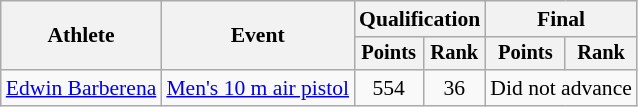<table class="wikitable" style="font-size:90%">
<tr>
<th rowspan="2">Athlete</th>
<th rowspan="2">Event</th>
<th colspan=2>Qualification</th>
<th colspan=2>Final</th>
</tr>
<tr style="font-size:95%">
<th>Points</th>
<th>Rank</th>
<th>Points</th>
<th>Rank</th>
</tr>
<tr align=center>
<td align=left><a href='#'>Edwin Barberena</a></td>
<td align=left><a href='#'>Men's 10 m air pistol</a></td>
<td>554</td>
<td>36</td>
<td colspan="2">Did not advance</td>
</tr>
</table>
